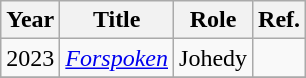<table class="wikitable sortable">
<tr>
<th>Year</th>
<th>Title</th>
<th>Role</th>
<th class="unsortable">Ref.</th>
</tr>
<tr>
<td>2023</td>
<td><em><a href='#'>Forspoken</a></em></td>
<td>Johedy</td>
<td></td>
</tr>
<tr>
</tr>
</table>
